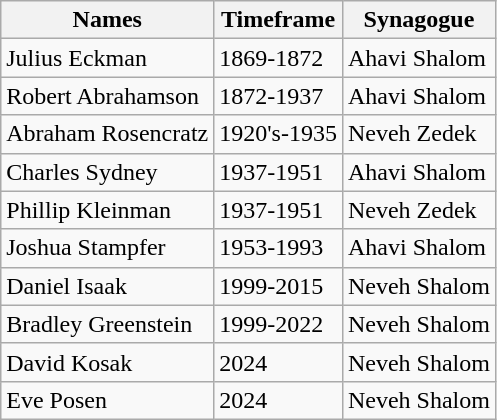<table class="wikitable">
<tr>
<th>Names</th>
<th>Timeframe</th>
<th>Synagogue</th>
</tr>
<tr>
<td>Julius Eckman</td>
<td>1869-1872</td>
<td>Ahavi Shalom</td>
</tr>
<tr>
<td>Robert Abrahamson</td>
<td>1872-1937</td>
<td>Ahavi Shalom</td>
</tr>
<tr>
<td>Abraham Rosencratz</td>
<td>1920's-1935</td>
<td>Neveh Zedek</td>
</tr>
<tr>
<td>Charles Sydney</td>
<td>1937-1951</td>
<td>Ahavi Shalom</td>
</tr>
<tr>
<td>Phillip Kleinman</td>
<td>1937-1951</td>
<td>Neveh Zedek</td>
</tr>
<tr>
<td>Joshua Stampfer</td>
<td>1953-1993</td>
<td>Ahavi Shalom</td>
</tr>
<tr>
<td>Daniel Isaak</td>
<td>1999-2015</td>
<td>Neveh Shalom</td>
</tr>
<tr>
<td>Bradley Greenstein</td>
<td>1999-2022</td>
<td>Neveh Shalom</td>
</tr>
<tr>
<td>David Kosak</td>
<td>2024</td>
<td>Neveh Shalom</td>
</tr>
<tr>
<td>Eve Posen</td>
<td>2024</td>
<td>Neveh Shalom</td>
</tr>
</table>
